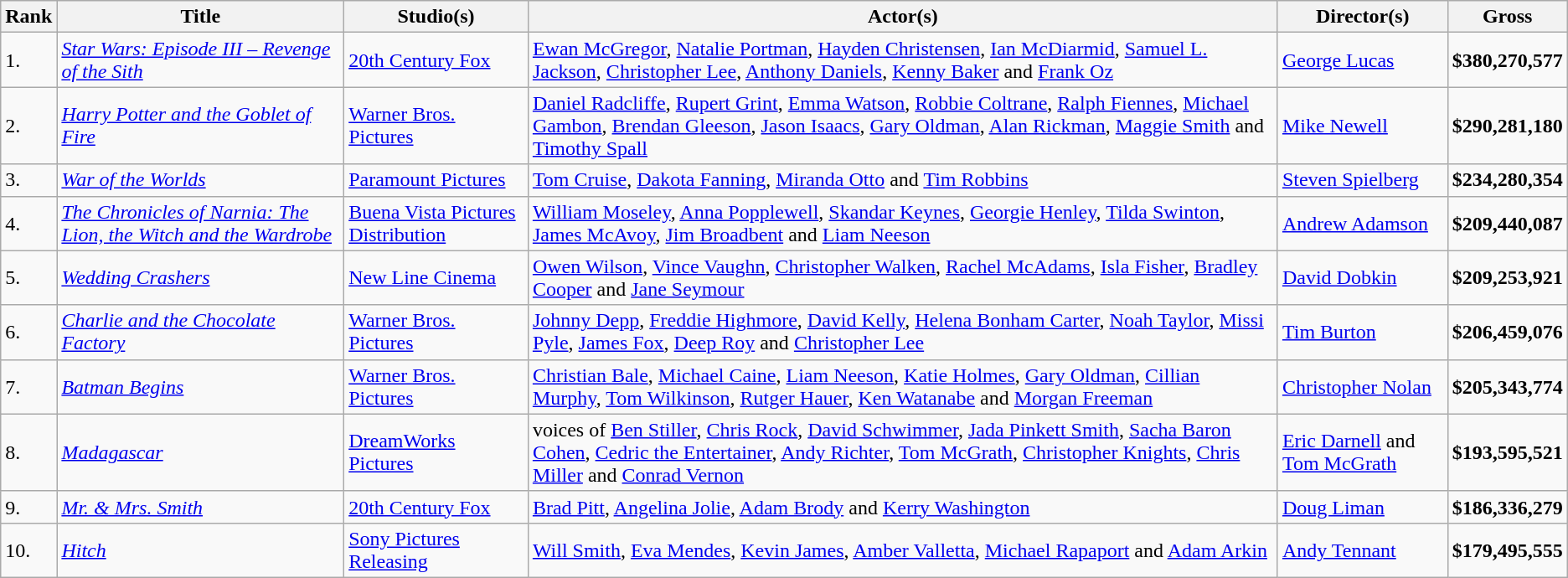<table class="wikitable">
<tr>
<th>Rank</th>
<th>Title</th>
<th>Studio(s)</th>
<th>Actor(s)</th>
<th>Director(s)</th>
<th>Gross</th>
</tr>
<tr>
<td>1.</td>
<td><em><a href='#'>Star Wars: Episode III – Revenge of the Sith</a></em></td>
<td><a href='#'>20th Century Fox</a></td>
<td><a href='#'>Ewan McGregor</a>, <a href='#'>Natalie Portman</a>, <a href='#'>Hayden Christensen</a>, <a href='#'>Ian McDiarmid</a>, <a href='#'>Samuel L. Jackson</a>, <a href='#'>Christopher Lee</a>, <a href='#'>Anthony Daniels</a>, <a href='#'>Kenny Baker</a> and <a href='#'>Frank Oz</a></td>
<td><a href='#'>George Lucas</a></td>
<td><strong>$380,270,577</strong></td>
</tr>
<tr>
<td>2.</td>
<td><em><a href='#'>Harry Potter and the Goblet of Fire</a></em></td>
<td><a href='#'>Warner Bros. Pictures</a></td>
<td><a href='#'>Daniel Radcliffe</a>, <a href='#'>Rupert Grint</a>, <a href='#'>Emma Watson</a>, <a href='#'>Robbie Coltrane</a>, <a href='#'>Ralph Fiennes</a>, <a href='#'>Michael Gambon</a>, <a href='#'>Brendan Gleeson</a>, <a href='#'>Jason Isaacs</a>, <a href='#'>Gary Oldman</a>, <a href='#'>Alan Rickman</a>, <a href='#'>Maggie Smith</a> and <a href='#'>Timothy Spall</a></td>
<td><a href='#'>Mike Newell</a></td>
<td><strong>$290,281,180</strong></td>
</tr>
<tr>
<td>3.</td>
<td><em><a href='#'>War of the Worlds</a></em></td>
<td><a href='#'>Paramount Pictures</a></td>
<td><a href='#'>Tom Cruise</a>, <a href='#'>Dakota Fanning</a>, <a href='#'>Miranda Otto</a> and <a href='#'>Tim Robbins</a></td>
<td><a href='#'>Steven Spielberg</a></td>
<td><strong>$234,280,354</strong></td>
</tr>
<tr>
<td>4.</td>
<td><em><a href='#'>The Chronicles of Narnia: The Lion, the Witch and the Wardrobe</a></em></td>
<td><a href='#'>Buena Vista Pictures Distribution</a></td>
<td><a href='#'>William Moseley</a>, <a href='#'>Anna Popplewell</a>, <a href='#'>Skandar Keynes</a>, <a href='#'>Georgie Henley</a>, <a href='#'>Tilda Swinton</a>, <a href='#'>James McAvoy</a>, <a href='#'>Jim Broadbent</a> and <a href='#'>Liam Neeson</a></td>
<td><a href='#'>Andrew Adamson</a></td>
<td><strong>$209,440,087</strong></td>
</tr>
<tr>
<td>5.</td>
<td><em><a href='#'>Wedding Crashers</a></em></td>
<td><a href='#'>New Line Cinema</a></td>
<td><a href='#'>Owen Wilson</a>, <a href='#'>Vince Vaughn</a>, <a href='#'>Christopher Walken</a>, <a href='#'>Rachel McAdams</a>, <a href='#'>Isla Fisher</a>, <a href='#'>Bradley Cooper</a> and <a href='#'>Jane Seymour</a></td>
<td><a href='#'>David Dobkin</a></td>
<td><strong>$209,253,921</strong></td>
</tr>
<tr>
<td>6.</td>
<td><em><a href='#'>Charlie and the Chocolate Factory</a></em></td>
<td><a href='#'>Warner Bros. Pictures</a></td>
<td><a href='#'>Johnny Depp</a>, <a href='#'>Freddie Highmore</a>, <a href='#'>David Kelly</a>, <a href='#'>Helena Bonham Carter</a>, <a href='#'>Noah Taylor</a>, <a href='#'>Missi Pyle</a>, <a href='#'>James Fox</a>, <a href='#'>Deep Roy</a> and <a href='#'>Christopher Lee</a></td>
<td><a href='#'>Tim Burton</a></td>
<td><strong>$206,459,076</strong></td>
</tr>
<tr>
<td>7.</td>
<td><em><a href='#'>Batman Begins</a></em></td>
<td><a href='#'>Warner Bros. Pictures</a></td>
<td><a href='#'>Christian Bale</a>, <a href='#'>Michael Caine</a>, <a href='#'>Liam Neeson</a>, <a href='#'>Katie Holmes</a>, <a href='#'>Gary Oldman</a>, <a href='#'>Cillian Murphy</a>, <a href='#'>Tom Wilkinson</a>, <a href='#'>Rutger Hauer</a>, <a href='#'>Ken Watanabe</a> and <a href='#'>Morgan Freeman</a></td>
<td><a href='#'>Christopher Nolan</a></td>
<td><strong>$205,343,774</strong></td>
</tr>
<tr>
<td>8.</td>
<td><em><a href='#'>Madagascar</a></em></td>
<td><a href='#'>DreamWorks Pictures</a></td>
<td>voices of <a href='#'>Ben Stiller</a>, <a href='#'>Chris Rock</a>, <a href='#'>David Schwimmer</a>, <a href='#'>Jada Pinkett Smith</a>, <a href='#'>Sacha Baron Cohen</a>, <a href='#'>Cedric the Entertainer</a>, <a href='#'>Andy Richter</a>, <a href='#'>Tom McGrath</a>, <a href='#'>Christopher Knights</a>, <a href='#'>Chris Miller</a> and <a href='#'>Conrad Vernon</a></td>
<td><a href='#'>Eric Darnell</a> and <a href='#'>Tom McGrath</a></td>
<td><strong>$193,595,521</strong></td>
</tr>
<tr>
<td>9.</td>
<td><em><a href='#'>Mr. & Mrs. Smith</a></em></td>
<td><a href='#'>20th Century Fox</a></td>
<td><a href='#'>Brad Pitt</a>, <a href='#'>Angelina Jolie</a>, <a href='#'>Adam Brody</a> and <a href='#'>Kerry Washington</a></td>
<td><a href='#'>Doug Liman</a></td>
<td><strong>$186,336,279</strong></td>
</tr>
<tr>
<td>10.</td>
<td><em><a href='#'>Hitch</a></em></td>
<td><a href='#'>Sony Pictures Releasing</a></td>
<td><a href='#'>Will Smith</a>, <a href='#'>Eva Mendes</a>, <a href='#'>Kevin James</a>, <a href='#'>Amber Valletta</a>, <a href='#'>Michael Rapaport</a> and <a href='#'>Adam Arkin</a></td>
<td><a href='#'>Andy Tennant</a></td>
<td><strong>$179,495,555</strong></td>
</tr>
</table>
